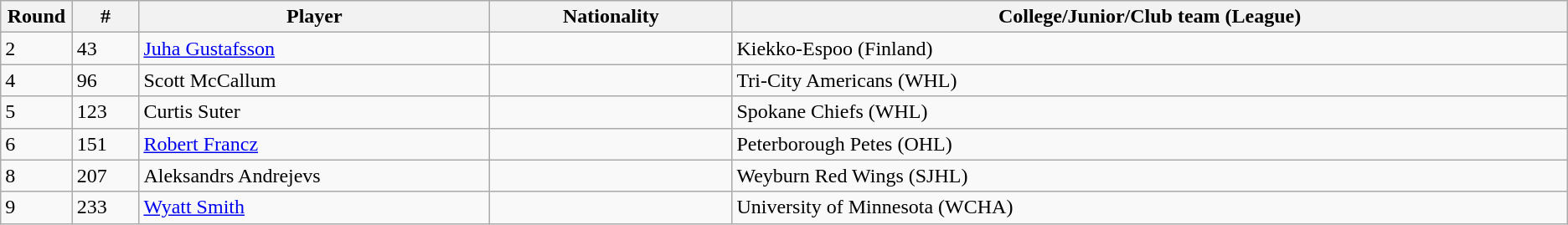<table class="wikitable">
<tr align="center">
<th bgcolor="#DDDDFF" width="4.0%">Round</th>
<th bgcolor="#DDDDFF" width="4.0%">#</th>
<th bgcolor="#DDDDFF" width="21.0%">Player</th>
<th bgcolor="#DDDDFF" width="14.5%">Nationality</th>
<th bgcolor="#DDDDFF" width="50.0%">College/Junior/Club team (League)</th>
</tr>
<tr>
<td>2</td>
<td>43</td>
<td><a href='#'>Juha Gustafsson</a></td>
<td></td>
<td>Kiekko-Espoo (Finland)</td>
</tr>
<tr>
<td>4</td>
<td>96</td>
<td>Scott McCallum</td>
<td></td>
<td>Tri-City Americans (WHL)</td>
</tr>
<tr>
<td>5</td>
<td>123</td>
<td>Curtis Suter</td>
<td></td>
<td>Spokane Chiefs (WHL)</td>
</tr>
<tr>
<td>6</td>
<td>151</td>
<td><a href='#'>Robert Francz</a></td>
<td></td>
<td>Peterborough Petes (OHL)</td>
</tr>
<tr>
<td>8</td>
<td>207</td>
<td>Aleksandrs Andrejevs</td>
<td></td>
<td>Weyburn Red Wings (SJHL)</td>
</tr>
<tr>
<td>9</td>
<td>233</td>
<td><a href='#'>Wyatt Smith</a></td>
<td></td>
<td>University of Minnesota (WCHA)</td>
</tr>
</table>
